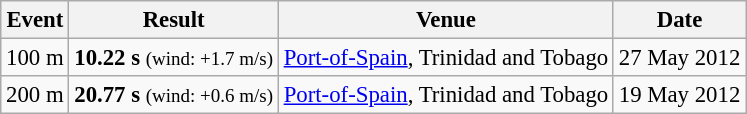<table class="wikitable" style="border-collapse: collapse; font-size: 95%;">
<tr>
<th>Event</th>
<th>Result</th>
<th>Venue</th>
<th>Date</th>
</tr>
<tr>
<td>100 m</td>
<td><strong>10.22 s</strong> <small>(wind: +1.7 m/s)</small></td>
<td><a href='#'>Port-of-Spain</a>, Trinidad and Tobago</td>
<td>27 May 2012</td>
</tr>
<tr>
<td>200 m</td>
<td><strong>20.77 s</strong> <small>(wind: +0.6 m/s)</small></td>
<td><a href='#'>Port-of-Spain</a>, Trinidad and Tobago</td>
<td>19 May 2012</td>
</tr>
</table>
